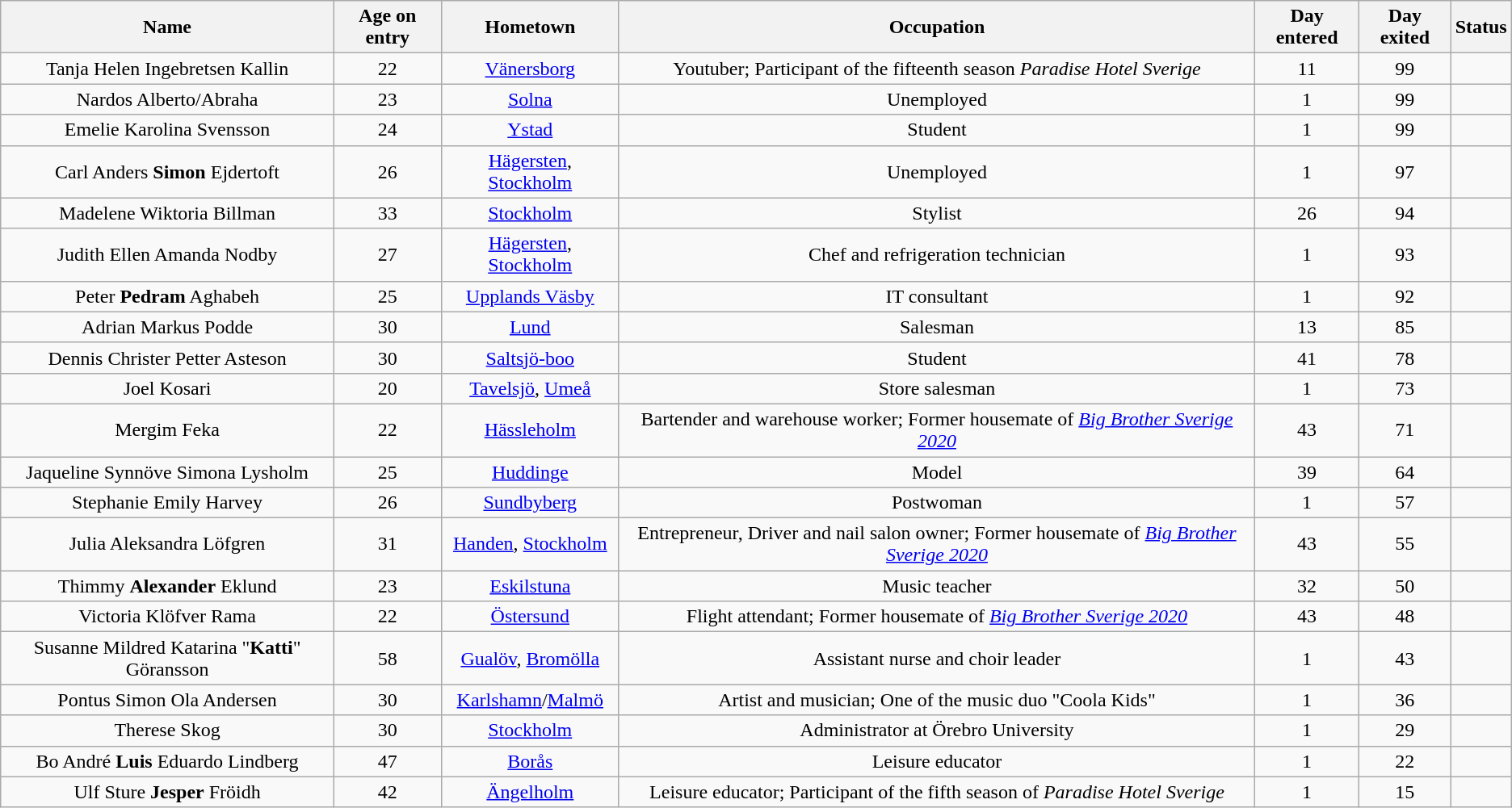<table class="wikitable sortable" style="text-align:center;">
<tr>
<th>Name</th>
<th>Age on entry</th>
<th>Hometown</th>
<th>Occupation</th>
<th>Day entered</th>
<th>Day exited</th>
<th>Status</th>
</tr>
<tr>
<td>Tanja Helen Ingebretsen Kallin</td>
<td>22</td>
<td><a href='#'>Vänersborg</a></td>
<td>Youtuber; Participant of the fifteenth season <em>Paradise Hotel Sverige</em></td>
<td>11</td>
<td>99</td>
<td></td>
</tr>
<tr>
<td>Nardos Alberto/Abraha</td>
<td>23</td>
<td><a href='#'>Solna</a></td>
<td>Unemployed</td>
<td>1</td>
<td>99</td>
<td></td>
</tr>
<tr>
<td>Emelie Karolina Svensson</td>
<td>24</td>
<td><a href='#'>Ystad</a></td>
<td>Student</td>
<td>1</td>
<td>99</td>
<td></td>
</tr>
<tr>
<td>Carl Anders <strong>Simon</strong> Ejdertoft</td>
<td>26</td>
<td><a href='#'>Hägersten</a>, <a href='#'>Stockholm</a></td>
<td>Unemployed</td>
<td>1</td>
<td>97</td>
<td></td>
</tr>
<tr>
<td>Madelene Wiktoria Billman</td>
<td>33</td>
<td><a href='#'>Stockholm</a></td>
<td>Stylist</td>
<td>26</td>
<td>94</td>
<td></td>
</tr>
<tr>
<td>Judith Ellen Amanda Nodby</td>
<td>27</td>
<td><a href='#'>Hägersten</a>, <a href='#'>Stockholm</a></td>
<td>Chef and refrigeration technician</td>
<td>1</td>
<td>93</td>
<td></td>
</tr>
<tr>
<td>Peter <strong>Pedram</strong> Aghabeh</td>
<td>25</td>
<td><a href='#'>Upplands Väsby</a></td>
<td>IT consultant</td>
<td>1</td>
<td>92</td>
<td></td>
</tr>
<tr>
<td>Adrian Markus Podde</td>
<td>30</td>
<td><a href='#'>Lund</a></td>
<td>Salesman</td>
<td>13</td>
<td>85</td>
<td></td>
</tr>
<tr>
<td>Dennis Christer Petter Asteson</td>
<td>30</td>
<td><a href='#'>Saltsjö-boo</a></td>
<td>Student</td>
<td>41</td>
<td>78</td>
<td></td>
</tr>
<tr>
<td>Joel Kosari</td>
<td>20</td>
<td><a href='#'>Tavelsjö</a>, <a href='#'>Umeå</a></td>
<td>Store salesman</td>
<td>1</td>
<td>73</td>
<td></td>
</tr>
<tr>
<td>Mergim Feka</td>
<td>22</td>
<td><a href='#'>Hässleholm</a></td>
<td>Bartender and warehouse worker; Former housemate of <em><a href='#'>Big Brother Sverige 2020</a></em></td>
<td>43</td>
<td>71</td>
<td></td>
</tr>
<tr>
<td>Jaqueline Synnöve Simona Lysholm</td>
<td>25</td>
<td><a href='#'>Huddinge</a></td>
<td>Model</td>
<td>39</td>
<td>64</td>
<td></td>
</tr>
<tr>
<td>Stephanie Emily Harvey</td>
<td>26</td>
<td><a href='#'>Sundbyberg</a></td>
<td>Postwoman</td>
<td>1</td>
<td>57</td>
<td></td>
</tr>
<tr>
<td>Julia Aleksandra Löfgren</td>
<td>31</td>
<td><a href='#'>Handen</a>, <a href='#'>Stockholm</a></td>
<td>Entrepreneur, Driver and nail salon owner; Former housemate of <em><a href='#'>Big Brother Sverige 2020</a></em></td>
<td>43</td>
<td>55</td>
<td></td>
</tr>
<tr>
<td>Thimmy <strong>Alexander</strong> Eklund</td>
<td>23</td>
<td><a href='#'>Eskilstuna</a></td>
<td>Music teacher</td>
<td>32</td>
<td>50</td>
<td></td>
</tr>
<tr>
<td>Victoria Klöfver Rama</td>
<td>22</td>
<td><a href='#'>Östersund</a></td>
<td>Flight attendant; Former housemate of <em><a href='#'>Big Brother Sverige 2020</a></em></td>
<td>43</td>
<td>48</td>
<td></td>
</tr>
<tr>
<td>Susanne Mildred Katarina "<strong>Katti</strong>" Göransson</td>
<td>58</td>
<td><a href='#'>Gualöv</a>, <a href='#'>Bromölla</a></td>
<td>Assistant nurse and choir leader</td>
<td>1</td>
<td>43</td>
<td></td>
</tr>
<tr>
<td>Pontus Simon Ola Andersen</td>
<td>30</td>
<td><a href='#'>Karlshamn</a>/<a href='#'>Malmö</a></td>
<td>Artist and musician; One of the music duo "Coola Kids"</td>
<td>1 </td>
<td>36</td>
<td></td>
</tr>
<tr>
<td>Therese Skog</td>
<td>30</td>
<td><a href='#'>Stockholm</a></td>
<td>Administrator at Örebro University</td>
<td>1</td>
<td>29</td>
<td></td>
</tr>
<tr>
<td>Bo André <strong>Luis</strong> Eduardo Lindberg</td>
<td>47</td>
<td><a href='#'>Borås</a></td>
<td>Leisure educator</td>
<td>1</td>
<td>22</td>
<td></td>
</tr>
<tr>
<td>Ulf Sture <strong>Jesper</strong> Fröidh</td>
<td>42</td>
<td><a href='#'>Ängelholm</a></td>
<td>Leisure educator; Participant of the fifth season of <em>Paradise Hotel Sverige</em></td>
<td>1 </td>
<td>15</td>
<td></td>
</tr>
</table>
